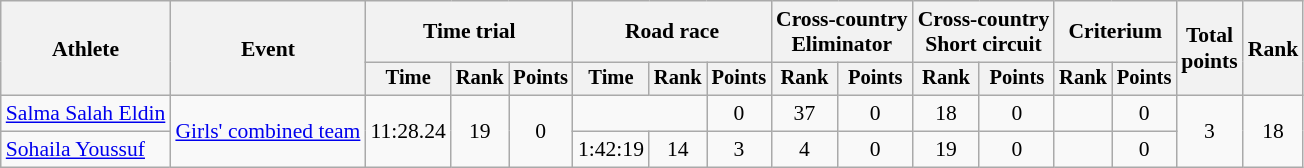<table class="wikitable" style="font-size:90%;">
<tr>
<th rowspan=2>Athlete</th>
<th rowspan=2>Event</th>
<th colspan=3>Time trial</th>
<th colspan=3>Road race</th>
<th colspan=2>Cross-country<br>Eliminator</th>
<th colspan=2>Cross-country<br>Short circuit</th>
<th colspan=2>Criterium</th>
<th rowspan=2>Total<br>points</th>
<th rowspan=2>Rank</th>
</tr>
<tr style="font-size:95%">
<th>Time</th>
<th>Rank</th>
<th>Points</th>
<th>Time</th>
<th>Rank</th>
<th>Points</th>
<th>Rank</th>
<th>Points</th>
<th>Rank</th>
<th>Points</th>
<th>Rank</th>
<th>Points</th>
</tr>
<tr align=center>
<td align=left><a href='#'>Salma Salah Eldin</a></td>
<td rowspan=2 align=left><a href='#'>Girls' combined team</a></td>
<td rowspan=2>11:28.24</td>
<td rowspan=2>19</td>
<td rowspan=2>0</td>
<td colspan=2></td>
<td>0</td>
<td>37</td>
<td>0</td>
<td>18</td>
<td>0</td>
<td></td>
<td>0</td>
<td rowspan=2>3</td>
<td rowspan=2>18</td>
</tr>
<tr align=center>
<td align=left><a href='#'>Sohaila Youssuf</a></td>
<td>1:42:19</td>
<td>14</td>
<td>3</td>
<td>4</td>
<td>0</td>
<td>19</td>
<td>0</td>
<td></td>
<td>0</td>
</tr>
</table>
